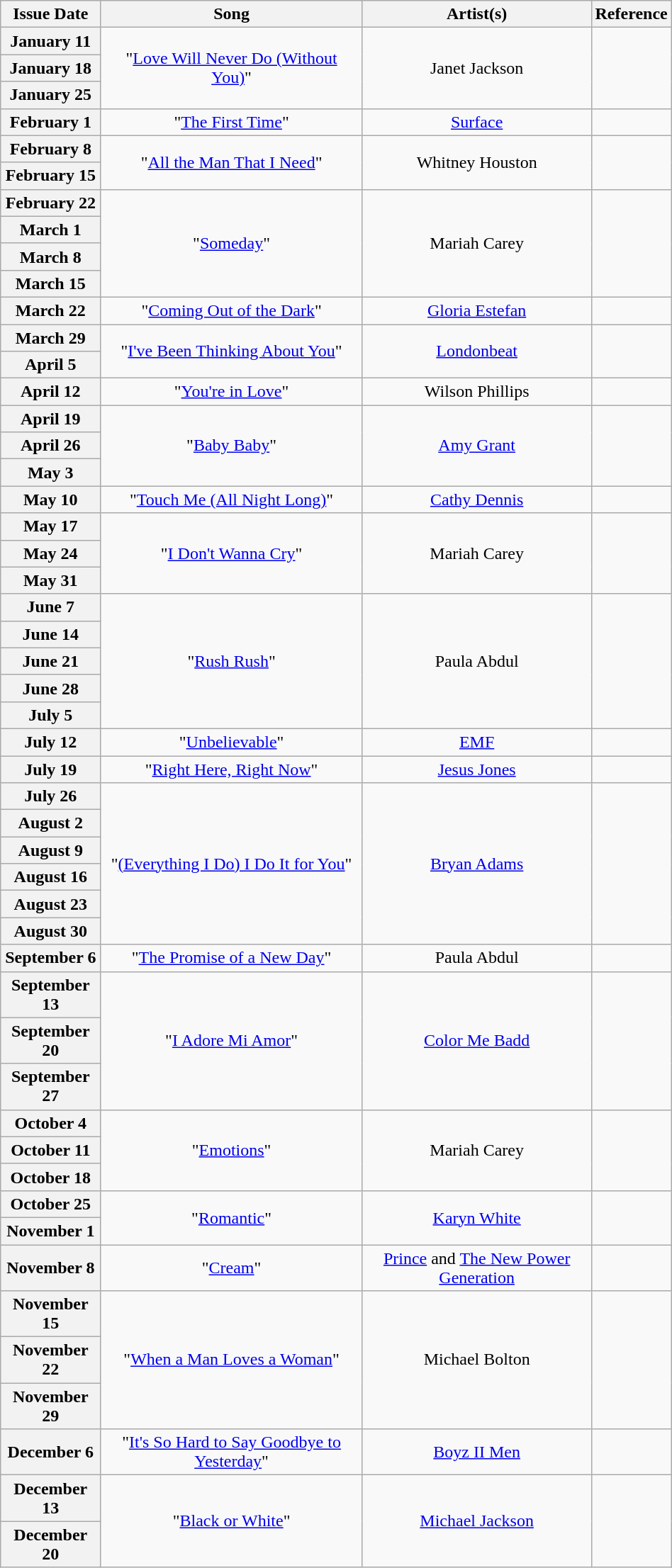<table class="wikitable plainrowheaders" style="text-align: center" width="50%">
<tr>
<th width=15%>Issue Date</th>
<th width=40%>Song</th>
<th width=35%>Artist(s)</th>
<th width=10%>Reference</th>
</tr>
<tr>
<th scope="row">January 11</th>
<td rowspan="3">"<a href='#'>Love Will Never Do (Without You)</a>"</td>
<td rowspan="3">Janet Jackson</td>
<td rowspan="3"></td>
</tr>
<tr>
<th scope="row">January 18</th>
</tr>
<tr>
<th scope="row">January 25</th>
</tr>
<tr>
<th scope="row">February 1</th>
<td>"<a href='#'>The First Time</a>"</td>
<td><a href='#'>Surface</a></td>
<td></td>
</tr>
<tr>
<th scope="row">February 8</th>
<td rowspan="2">"<a href='#'>All the Man That I Need</a>"</td>
<td rowspan="2">Whitney Houston</td>
<td rowspan="2"></td>
</tr>
<tr>
<th scope="row">February 15</th>
</tr>
<tr>
<th scope="row">February 22</th>
<td rowspan="4">"<a href='#'>Someday</a>"</td>
<td rowspan="4">Mariah Carey</td>
<td rowspan="4"></td>
</tr>
<tr>
<th scope="row">March 1</th>
</tr>
<tr>
<th scope="row">March 8</th>
</tr>
<tr>
<th scope="row">March 15</th>
</tr>
<tr>
<th scope="row">March 22</th>
<td>"<a href='#'>Coming Out of the Dark</a>"</td>
<td><a href='#'>Gloria Estefan</a></td>
<td></td>
</tr>
<tr>
<th scope="row">March 29</th>
<td rowspan="2">"<a href='#'>I've Been Thinking About You</a>"</td>
<td rowspan="2"><a href='#'>Londonbeat</a></td>
<td rowspan="2"></td>
</tr>
<tr>
<th scope="row">April 5</th>
</tr>
<tr>
<th scope="row">April 12</th>
<td>"<a href='#'>You're in Love</a>"</td>
<td>Wilson Phillips</td>
<td></td>
</tr>
<tr>
<th scope="row">April 19</th>
<td rowspan="3">"<a href='#'>Baby Baby</a>"</td>
<td rowspan="3"><a href='#'>Amy Grant</a></td>
<td rowspan="3"></td>
</tr>
<tr>
<th scope="row">April 26</th>
</tr>
<tr>
<th scope="row">May 3</th>
</tr>
<tr>
<th scope="row">May 10</th>
<td>"<a href='#'>Touch Me (All Night Long)</a>"</td>
<td><a href='#'>Cathy Dennis</a></td>
<td></td>
</tr>
<tr>
<th scope="row">May 17</th>
<td rowspan="3">"<a href='#'>I Don't Wanna Cry</a>"</td>
<td rowspan="3">Mariah Carey</td>
<td rowspan="3"></td>
</tr>
<tr>
<th scope="row">May 24</th>
</tr>
<tr>
<th scope="row">May 31</th>
</tr>
<tr>
<th scope="row">June 7</th>
<td rowspan="5">"<a href='#'>Rush Rush</a>"</td>
<td rowspan="5">Paula Abdul</td>
<td rowspan="5"></td>
</tr>
<tr>
<th scope="row">June 14</th>
</tr>
<tr>
<th scope="row">June 21</th>
</tr>
<tr>
<th scope="row">June 28</th>
</tr>
<tr>
<th scope="row">July 5</th>
</tr>
<tr>
<th scope="row">July 12</th>
<td>"<a href='#'>Unbelievable</a>"</td>
<td><a href='#'>EMF</a></td>
<td></td>
</tr>
<tr>
<th scope="row">July 19</th>
<td>"<a href='#'>Right Here, Right Now</a>"</td>
<td><a href='#'>Jesus Jones</a></td>
<td></td>
</tr>
<tr>
<th scope="row">July 26</th>
<td rowspan="6">"<a href='#'>(Everything I Do) I Do It for You</a>"</td>
<td rowspan="6"><a href='#'>Bryan Adams</a></td>
<td rowspan="6"></td>
</tr>
<tr>
<th scope="row">August 2</th>
</tr>
<tr>
<th scope="row">August 9</th>
</tr>
<tr>
<th scope="row">August 16</th>
</tr>
<tr>
<th scope="row">August 23</th>
</tr>
<tr>
<th scope="row">August 30</th>
</tr>
<tr>
<th scope="row">September 6</th>
<td>"<a href='#'>The Promise of a New Day</a>"</td>
<td>Paula Abdul</td>
<td></td>
</tr>
<tr>
<th scope="row">September 13</th>
<td rowspan="3">"<a href='#'>I Adore Mi Amor</a>"</td>
<td rowspan="3"><a href='#'>Color Me Badd</a></td>
<td rowspan="3"></td>
</tr>
<tr>
<th scope="row">September 20</th>
</tr>
<tr>
<th scope="row">September 27</th>
</tr>
<tr>
<th scope="row">October 4</th>
<td rowspan="3">"<a href='#'>Emotions</a>"</td>
<td rowspan="3">Mariah Carey</td>
<td rowspan="3"></td>
</tr>
<tr>
<th scope="row">October 11</th>
</tr>
<tr>
<th scope="row">October 18</th>
</tr>
<tr>
<th scope="row">October 25</th>
<td rowspan="2">"<a href='#'>Romantic</a>"</td>
<td rowspan="2"><a href='#'>Karyn White</a></td>
<td rowspan="2"></td>
</tr>
<tr>
<th scope="row">November 1</th>
</tr>
<tr>
<th scope="row">November 8</th>
<td>"<a href='#'>Cream</a>"</td>
<td><a href='#'>Prince</a> and <a href='#'>The New Power Generation</a></td>
<td></td>
</tr>
<tr>
<th scope="row">November 15</th>
<td rowspan="3">"<a href='#'>When a Man Loves a Woman</a>"</td>
<td rowspan="3">Michael Bolton</td>
<td rowspan="3"></td>
</tr>
<tr>
<th scope="row">November 22</th>
</tr>
<tr>
<th scope="row">November 29</th>
</tr>
<tr>
<th scope="row">December 6</th>
<td>"<a href='#'>It's So Hard to Say Goodbye to Yesterday</a>"</td>
<td><a href='#'>Boyz II Men</a></td>
<td></td>
</tr>
<tr>
<th scope="row">December 13</th>
<td rowspan="2">"<a href='#'>Black or White</a>"</td>
<td rowspan="2"><a href='#'>Michael Jackson</a></td>
<td rowspan="2"></td>
</tr>
<tr>
<th scope="row">December 20</th>
</tr>
</table>
